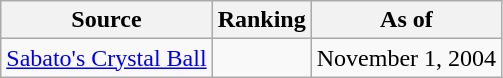<table class="wikitable" style="text-align:center">
<tr>
<th>Source</th>
<th>Ranking</th>
<th>As of</th>
</tr>
<tr>
<td align=left><a href='#'>Sabato's Crystal Ball</a></td>
<td></td>
<td>November 1, 2004</td>
</tr>
</table>
